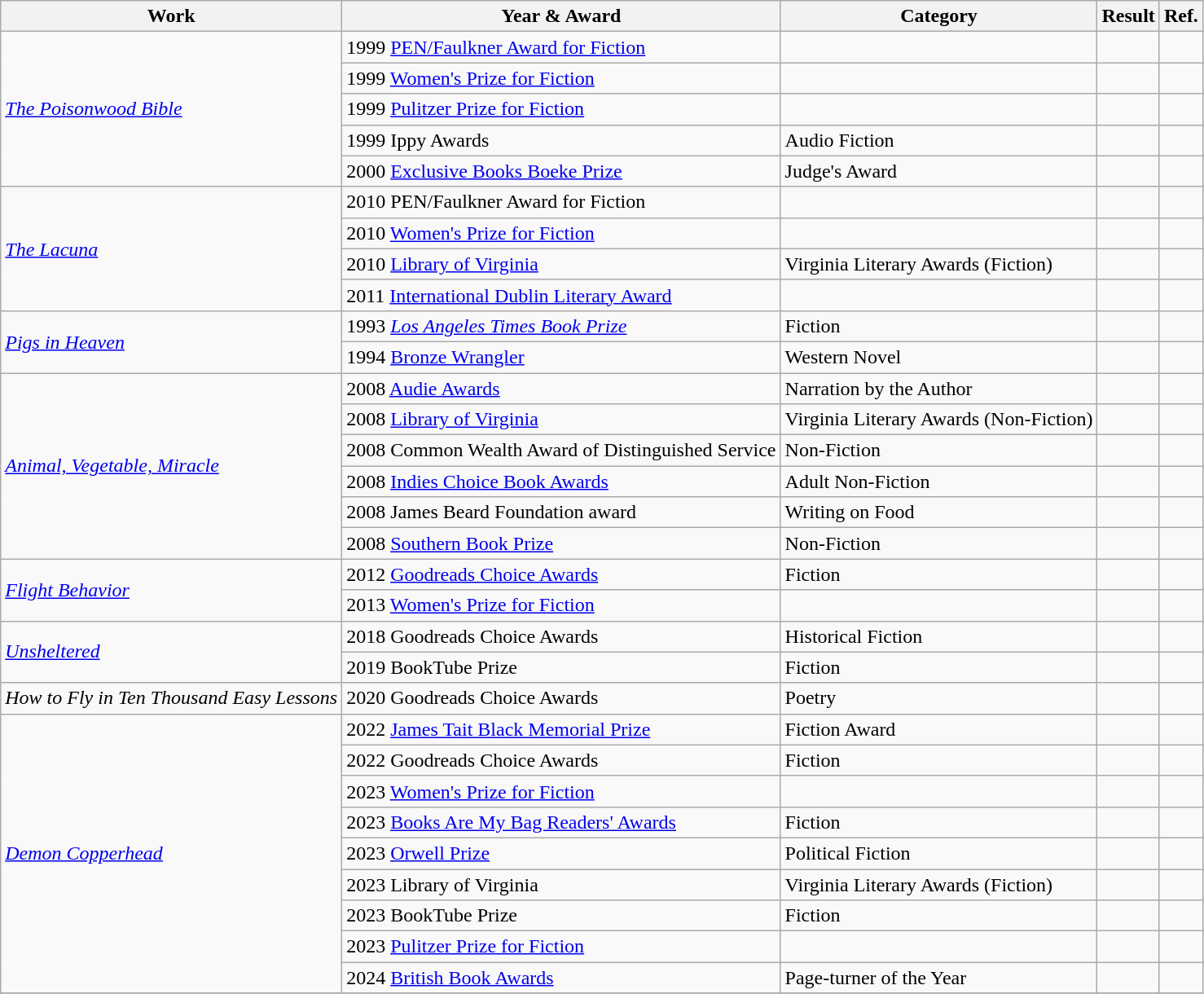<table class="wikitable">
<tr>
<th>Work</th>
<th>Year & Award</th>
<th>Category</th>
<th>Result</th>
<th>Ref.</th>
</tr>
<tr>
<td rowspan="5"><em><a href='#'>The Poisonwood Bible</a></em></td>
<td>1999 <a href='#'>PEN/Faulkner Award for Fiction</a></td>
<td></td>
<td></td>
<td></td>
</tr>
<tr>
<td>1999 <a href='#'>Women's Prize for Fiction</a></td>
<td></td>
<td></td>
<td></td>
</tr>
<tr>
<td>1999 <a href='#'>Pulitzer Prize for Fiction</a></td>
<td></td>
<td></td>
<td></td>
</tr>
<tr>
<td>1999 Ippy Awards</td>
<td>Audio Fiction</td>
<td></td>
<td></td>
</tr>
<tr>
<td>2000 <a href='#'>Exclusive Books Boeke Prize</a></td>
<td>Judge's Award</td>
<td></td>
<td></td>
</tr>
<tr>
<td rowspan="4"><em><a href='#'>The Lacuna</a></em></td>
<td>2010 PEN/Faulkner Award for Fiction</td>
<td></td>
<td></td>
<td></td>
</tr>
<tr>
<td>2010 <a href='#'>Women's Prize for Fiction</a></td>
<td></td>
<td></td>
<td></td>
</tr>
<tr>
<td>2010 <a href='#'>Library of Virginia</a></td>
<td>Virginia Literary Awards (Fiction)</td>
<td></td>
<td></td>
</tr>
<tr>
<td>2011 <a href='#'>International Dublin Literary Award</a></td>
<td></td>
<td></td>
<td></td>
</tr>
<tr>
<td rowspan="2"><em><a href='#'>Pigs in Heaven</a></em></td>
<td>1993 <em><a href='#'>Los Angeles Times Book Prize</a></em></td>
<td>Fiction</td>
<td></td>
<td></td>
</tr>
<tr>
<td>1994 <a href='#'>Bronze Wrangler</a></td>
<td>Western Novel</td>
<td></td>
<td></td>
</tr>
<tr>
<td rowspan="6"><em><a href='#'>Animal, Vegetable, Miracle</a></em></td>
<td>2008 <a href='#'>Audie Awards</a></td>
<td>Narration by the Author</td>
<td></td>
<td></td>
</tr>
<tr>
<td>2008 <a href='#'>Library of Virginia</a></td>
<td>Virginia Literary Awards (Non-Fiction)</td>
<td></td>
<td></td>
</tr>
<tr>
<td>2008 Common Wealth Award of Distinguished Service</td>
<td>Non-Fiction</td>
<td></td>
<td></td>
</tr>
<tr>
<td>2008 <a href='#'>Indies Choice Book Awards</a></td>
<td>Adult Non-Fiction</td>
<td></td>
<td></td>
</tr>
<tr>
<td>2008 James Beard Foundation award</td>
<td>Writing on Food</td>
<td></td>
<td></td>
</tr>
<tr>
<td>2008 <a href='#'>Southern Book Prize</a></td>
<td>Non-Fiction</td>
<td></td>
<td></td>
</tr>
<tr>
<td rowspan="2"><em><a href='#'>Flight Behavior</a></em></td>
<td>2012 <a href='#'>Goodreads Choice Awards</a></td>
<td>Fiction</td>
<td></td>
<td></td>
</tr>
<tr>
<td>2013 <a href='#'>Women's Prize for Fiction</a></td>
<td></td>
<td></td>
<td></td>
</tr>
<tr>
<td rowspan="2"><em><a href='#'>Unsheltered</a></em></td>
<td>2018 Goodreads Choice Awards</td>
<td>Historical Fiction</td>
<td></td>
<td></td>
</tr>
<tr>
<td>2019 BookTube Prize</td>
<td>Fiction</td>
<td></td>
<td></td>
</tr>
<tr>
<td rowspan="1"><em>How to Fly in Ten Thousand Easy Lessons</em></td>
<td>2020 Goodreads Choice Awards</td>
<td>Poetry</td>
<td></td>
<td></td>
</tr>
<tr>
<td rowspan="9"><em><a href='#'>Demon Copperhead</a></em></td>
<td>2022 <a href='#'>James Tait Black Memorial Prize</a></td>
<td>Fiction Award</td>
<td></td>
<td></td>
</tr>
<tr>
<td>2022 Goodreads Choice Awards</td>
<td>Fiction</td>
<td></td>
<td></td>
</tr>
<tr>
<td>2023 <a href='#'>Women's Prize for Fiction</a></td>
<td></td>
<td></td>
<td></td>
</tr>
<tr>
<td>2023 <a href='#'>Books Are My Bag Readers' Awards</a></td>
<td>Fiction</td>
<td></td>
<td></td>
</tr>
<tr>
<td>2023 <a href='#'>Orwell Prize</a></td>
<td>Political Fiction</td>
<td></td>
<td></td>
</tr>
<tr>
<td>2023 Library of Virginia</td>
<td>Virginia Literary Awards (Fiction)</td>
<td></td>
<td></td>
</tr>
<tr>
<td>2023 BookTube Prize</td>
<td>Fiction</td>
<td></td>
<td></td>
</tr>
<tr>
<td>2023 <a href='#'>Pulitzer Prize for Fiction</a></td>
<td></td>
<td></td>
<td></td>
</tr>
<tr>
<td>2024 <a href='#'>British Book Awards</a></td>
<td>Page-turner of the Year</td>
<td></td>
<td></td>
</tr>
<tr>
</tr>
</table>
